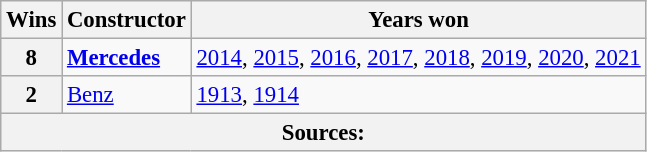<table class="wikitable" style="font-size: 95%">
<tr>
<th>Wins</th>
<th>Constructor</th>
<th>Years won</th>
</tr>
<tr>
<th rowspan=1>8</th>
<td> <a href='#'><strong>Mercedes</strong></a></td>
<td><a href='#'>2014</a>, <a href='#'>2015</a>, <a href='#'>2016</a>, <a href='#'>2017</a>, <a href='#'>2018</a>, <a href='#'>2019</a>, <a href='#'>2020</a>, <a href='#'>2021</a></td>
</tr>
<tr>
<th rowspan=1>2</th>
<td> <a href='#'>Benz</a></td>
<td><span><a href='#'>1913</a>, <a href='#'>1914</a></span></td>
</tr>
<tr>
<th colspan=3>Sources:</th>
</tr>
</table>
